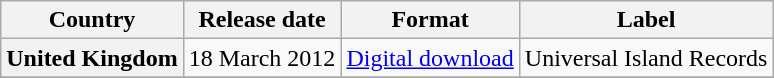<table class="wikitable plainrowheaders">
<tr>
<th scope="col">Country</th>
<th scope="col">Release date</th>
<th scope="col">Format</th>
<th scope="col">Label</th>
</tr>
<tr>
<th scope="row">United Kingdom</th>
<td>18 March 2012</td>
<td><a href='#'>Digital download</a></td>
<td>Universal Island Records</td>
</tr>
<tr>
</tr>
</table>
